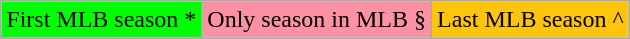<table class="wikitable" style="font-size:100%;line-height:1.1;">
<tr>
<td style="background-color:#00FF00;">First MLB season *</td>
<td style="background-color:#FF91A4;">Only season in MLB §</td>
<td style="background-color:#FFC40C;">Last MLB season ^</td>
</tr>
</table>
